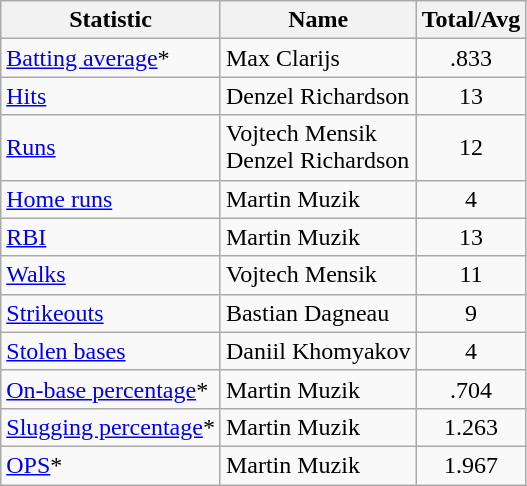<table class=wikitable>
<tr>
<th>Statistic</th>
<th>Name</th>
<th>Total/Avg</th>
</tr>
<tr>
<td><a href='#'>Batting average</a>*</td>
<td> Max Clarijs</td>
<td align=center>.833</td>
</tr>
<tr>
<td><a href='#'>Hits</a></td>
<td> Denzel Richardson</td>
<td align=center>13</td>
</tr>
<tr>
<td><a href='#'>Runs</a></td>
<td> Vojtech Mensik<br> Denzel Richardson</td>
<td align=center>12</td>
</tr>
<tr>
<td><a href='#'>Home runs</a></td>
<td> Martin Muzik</td>
<td align=center>4</td>
</tr>
<tr>
<td><a href='#'>RBI</a></td>
<td> Martin Muzik</td>
<td align=center>13</td>
</tr>
<tr>
<td><a href='#'>Walks</a></td>
<td> Vojtech Mensik</td>
<td align=center>11</td>
</tr>
<tr>
<td><a href='#'>Strikeouts</a></td>
<td> Bastian Dagneau</td>
<td align=center>9</td>
</tr>
<tr>
<td><a href='#'>Stolen bases</a></td>
<td> Daniil Khomyakov</td>
<td align=center>4</td>
</tr>
<tr>
<td><a href='#'>On-base percentage</a>*</td>
<td> Martin Muzik</td>
<td align=center>.704</td>
</tr>
<tr>
<td><a href='#'>Slugging percentage</a>*</td>
<td> Martin Muzik</td>
<td align=center>1.263</td>
</tr>
<tr>
<td><a href='#'>OPS</a>*</td>
<td> Martin Muzik</td>
<td align=center>1.967</td>
</tr>
</table>
